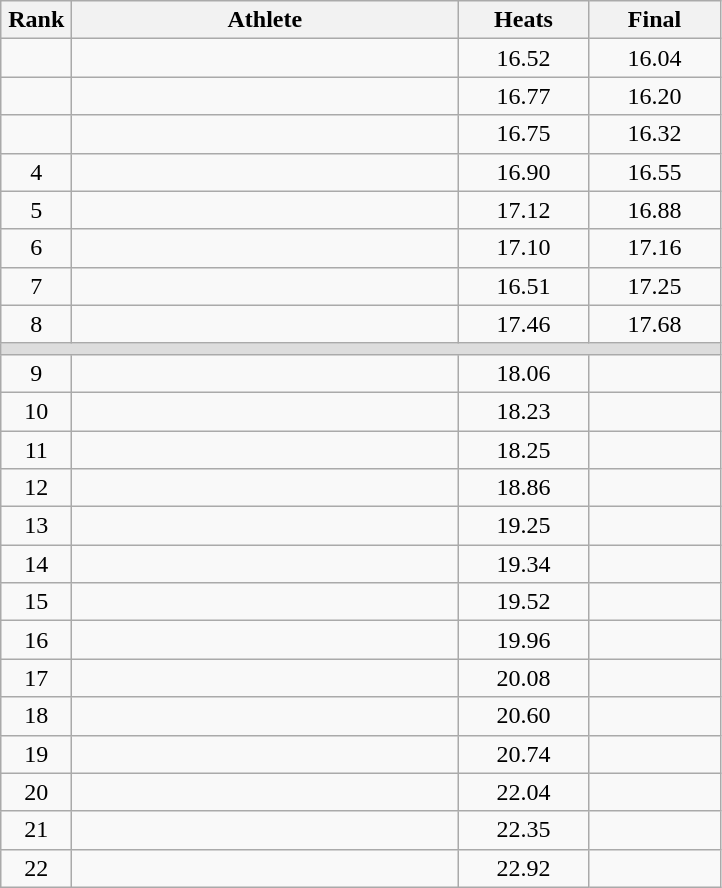<table class=wikitable style="text-align:center">
<tr>
<th width=40>Rank</th>
<th width=250>Athlete</th>
<th width=80>Heats</th>
<th width=80>Final</th>
</tr>
<tr>
<td></td>
<td align=left></td>
<td>16.52</td>
<td>16.04</td>
</tr>
<tr>
<td></td>
<td align=left></td>
<td>16.77</td>
<td>16.20</td>
</tr>
<tr>
<td></td>
<td align=left></td>
<td>16.75</td>
<td>16.32</td>
</tr>
<tr>
<td>4</td>
<td align=left></td>
<td>16.90</td>
<td>16.55</td>
</tr>
<tr>
<td>5</td>
<td align=left></td>
<td>17.12</td>
<td>16.88</td>
</tr>
<tr>
<td>6</td>
<td align=left></td>
<td>17.10</td>
<td>17.16</td>
</tr>
<tr>
<td>7</td>
<td align=left></td>
<td>16.51</td>
<td>17.25</td>
</tr>
<tr>
<td>8</td>
<td align=left></td>
<td>17.46</td>
<td>17.68</td>
</tr>
<tr bgcolor=#DDDDDD>
<td colspan=4></td>
</tr>
<tr>
<td>9</td>
<td align=left></td>
<td>18.06</td>
<td></td>
</tr>
<tr>
<td>10</td>
<td align=left></td>
<td>18.23</td>
<td></td>
</tr>
<tr>
<td>11</td>
<td align=left></td>
<td>18.25</td>
<td></td>
</tr>
<tr>
<td>12</td>
<td align=left></td>
<td>18.86</td>
<td></td>
</tr>
<tr>
<td>13</td>
<td align=left></td>
<td>19.25</td>
<td></td>
</tr>
<tr>
<td>14</td>
<td align=left></td>
<td>19.34</td>
<td></td>
</tr>
<tr>
<td>15</td>
<td align=left></td>
<td>19.52</td>
<td></td>
</tr>
<tr>
<td>16</td>
<td align=left></td>
<td>19.96</td>
<td></td>
</tr>
<tr>
<td>17</td>
<td align=left></td>
<td>20.08</td>
<td></td>
</tr>
<tr>
<td>18</td>
<td align=left></td>
<td>20.60</td>
<td></td>
</tr>
<tr>
<td>19</td>
<td align=left></td>
<td>20.74</td>
<td></td>
</tr>
<tr>
<td>20</td>
<td align=left></td>
<td>22.04</td>
<td></td>
</tr>
<tr>
<td>21</td>
<td align=left></td>
<td>22.35</td>
<td></td>
</tr>
<tr>
<td>22</td>
<td align=left></td>
<td>22.92</td>
<td></td>
</tr>
</table>
